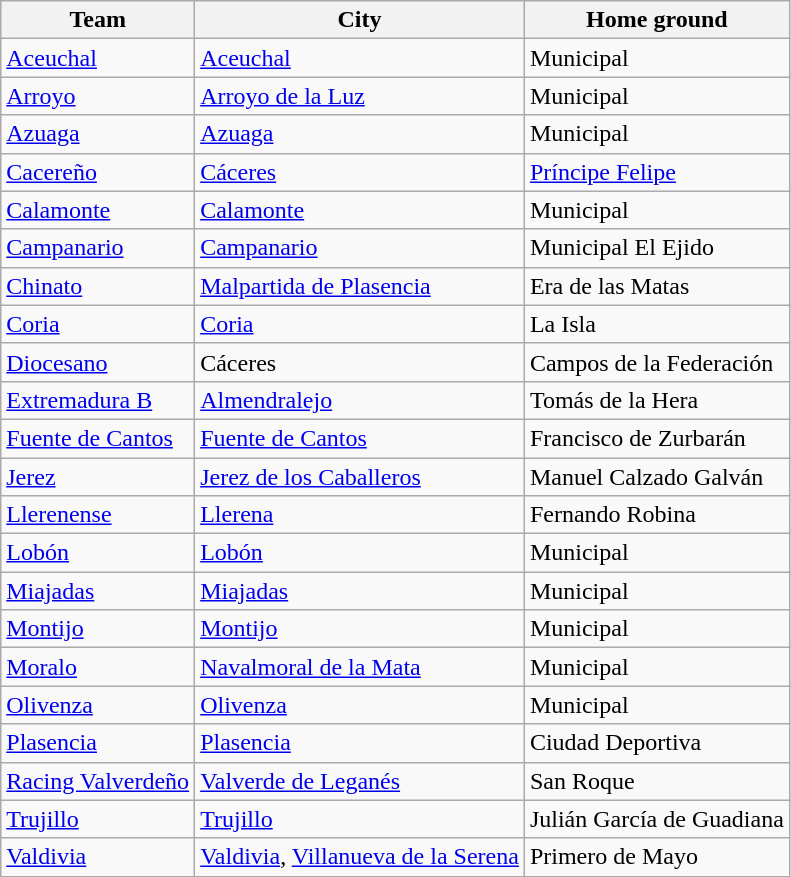<table class="wikitable sortable">
<tr>
<th>Team</th>
<th>City</th>
<th>Home ground</th>
</tr>
<tr>
<td><a href='#'>Aceuchal</a></td>
<td><a href='#'>Aceuchal</a></td>
<td>Municipal</td>
</tr>
<tr>
<td><a href='#'>Arroyo</a></td>
<td><a href='#'>Arroyo de la Luz</a></td>
<td>Municipal</td>
</tr>
<tr>
<td><a href='#'>Azuaga</a></td>
<td><a href='#'>Azuaga</a></td>
<td>Municipal</td>
</tr>
<tr>
<td><a href='#'>Cacereño</a></td>
<td><a href='#'>Cáceres</a></td>
<td><a href='#'>Príncipe Felipe</a></td>
</tr>
<tr>
<td><a href='#'>Calamonte</a></td>
<td><a href='#'>Calamonte</a></td>
<td>Municipal</td>
</tr>
<tr>
<td><a href='#'>Campanario</a></td>
<td><a href='#'>Campanario</a></td>
<td>Municipal El Ejido</td>
</tr>
<tr>
<td><a href='#'>Chinato</a></td>
<td><a href='#'>Malpartida de Plasencia</a></td>
<td>Era de las Matas</td>
</tr>
<tr>
<td><a href='#'>Coria</a></td>
<td><a href='#'>Coria</a></td>
<td>La Isla</td>
</tr>
<tr>
<td><a href='#'>Diocesano</a></td>
<td>Cáceres</td>
<td>Campos de la Federación</td>
</tr>
<tr>
<td><a href='#'>Extremadura B</a></td>
<td><a href='#'>Almendralejo</a></td>
<td>Tomás de la Hera</td>
</tr>
<tr>
<td><a href='#'>Fuente de Cantos</a></td>
<td><a href='#'>Fuente de Cantos</a></td>
<td>Francisco de Zurbarán</td>
</tr>
<tr>
<td><a href='#'>Jerez</a></td>
<td><a href='#'>Jerez de los Caballeros</a></td>
<td>Manuel Calzado Galván</td>
</tr>
<tr>
<td><a href='#'>Llerenense</a></td>
<td><a href='#'>Llerena</a></td>
<td>Fernando Robina</td>
</tr>
<tr>
<td><a href='#'>Lobón</a></td>
<td><a href='#'>Lobón</a></td>
<td>Municipal</td>
</tr>
<tr>
<td><a href='#'>Miajadas</a></td>
<td><a href='#'>Miajadas</a></td>
<td>Municipal</td>
</tr>
<tr>
<td><a href='#'>Montijo</a></td>
<td><a href='#'>Montijo</a></td>
<td>Municipal</td>
</tr>
<tr>
<td><a href='#'>Moralo</a></td>
<td><a href='#'>Navalmoral de la Mata</a></td>
<td>Municipal</td>
</tr>
<tr>
<td><a href='#'>Olivenza</a></td>
<td><a href='#'>Olivenza</a></td>
<td>Municipal</td>
</tr>
<tr>
<td><a href='#'>Plasencia</a></td>
<td><a href='#'>Plasencia</a></td>
<td>Ciudad Deportiva</td>
</tr>
<tr>
<td><a href='#'>Racing Valverdeño</a></td>
<td><a href='#'>Valverde de Leganés</a></td>
<td>San Roque</td>
</tr>
<tr>
<td><a href='#'>Trujillo</a></td>
<td><a href='#'>Trujillo</a></td>
<td>Julián García de Guadiana</td>
</tr>
<tr>
<td><a href='#'>Valdivia</a></td>
<td><a href='#'>Valdivia</a>, <a href='#'>Villanueva de la Serena</a></td>
<td>Primero de Mayo</td>
</tr>
</table>
